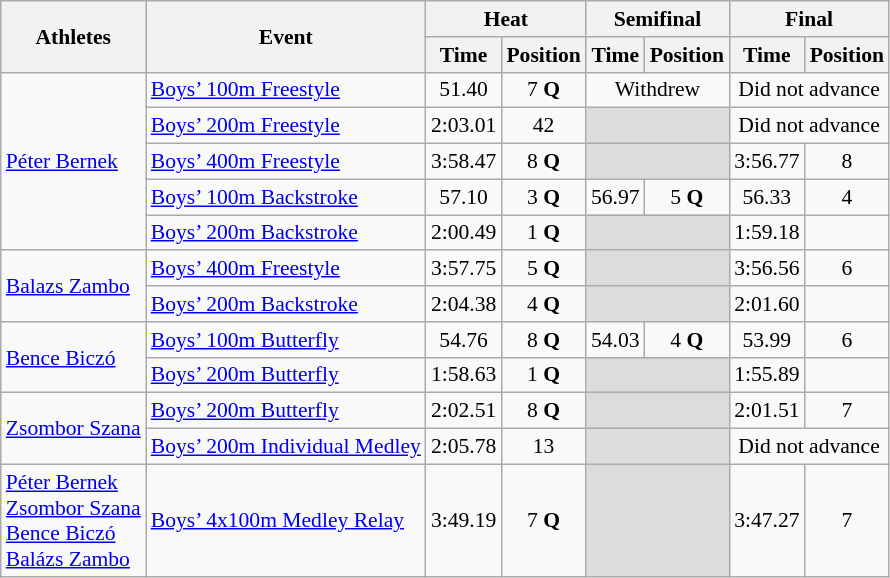<table class="wikitable" border="1" style="font-size:90%">
<tr>
<th rowspan=2>Athletes</th>
<th rowspan=2>Event</th>
<th colspan=2>Heat</th>
<th colspan=2>Semifinal</th>
<th colspan=2>Final</th>
</tr>
<tr>
<th>Time</th>
<th>Position</th>
<th>Time</th>
<th>Position</th>
<th>Time</th>
<th>Position</th>
</tr>
<tr>
<td rowspan=5><a href='#'>Péter Bernek</a></td>
<td><a href='#'>Boys’ 100m Freestyle</a></td>
<td align=center>51.40</td>
<td align=center>7 <strong>Q</strong></td>
<td colspan="2" align=center>Withdrew</td>
<td colspan="2" align=center>Did not advance</td>
</tr>
<tr>
<td><a href='#'>Boys’ 200m Freestyle</a></td>
<td align=center>2:03.01</td>
<td align=center>42</td>
<td colspan=2 bgcolor=#DCDCDC></td>
<td colspan="2" align=center>Did not advance</td>
</tr>
<tr>
<td><a href='#'>Boys’ 400m Freestyle</a></td>
<td align=center>3:58.47</td>
<td align=center>8 <strong>Q</strong></td>
<td colspan=2 bgcolor=#DCDCDC></td>
<td align=center>3:56.77</td>
<td align=center>8</td>
</tr>
<tr>
<td><a href='#'>Boys’ 100m Backstroke</a></td>
<td align=center>57.10</td>
<td align=center>3 <strong>Q</strong></td>
<td align=center>56.97</td>
<td align=center>5 <strong>Q</strong></td>
<td align=center>56.33</td>
<td align=center>4</td>
</tr>
<tr>
<td><a href='#'>Boys’ 200m Backstroke</a></td>
<td align=center>2:00.49</td>
<td align=center>1 <strong>Q</strong></td>
<td colspan=2 bgcolor=#DCDCDC></td>
<td align=center>1:59.18</td>
<td align=center></td>
</tr>
<tr>
<td rowspan=2><a href='#'>Balazs Zambo</a></td>
<td><a href='#'>Boys’ 400m Freestyle</a></td>
<td align=center>3:57.75</td>
<td align=center>5 <strong>Q</strong></td>
<td colspan=2 bgcolor=#DCDCDC></td>
<td align=center>3:56.56</td>
<td align=center>6</td>
</tr>
<tr>
<td><a href='#'>Boys’ 200m Backstroke</a></td>
<td align=center>2:04.38</td>
<td align=center>4 <strong>Q</strong></td>
<td colspan=2 bgcolor=#DCDCDC></td>
<td align=center>2:01.60</td>
<td align=center></td>
</tr>
<tr>
<td rowspan=2><a href='#'>Bence Biczó</a></td>
<td><a href='#'>Boys’ 100m Butterfly</a></td>
<td align=center>54.76</td>
<td align=center>8 <strong>Q</strong></td>
<td align=center>54.03</td>
<td align=center>4 <strong>Q</strong></td>
<td align=center>53.99</td>
<td align=center>6</td>
</tr>
<tr>
<td><a href='#'>Boys’ 200m Butterfly</a></td>
<td align=center>1:58.63</td>
<td align=center>1 <strong>Q</strong></td>
<td colspan=2 bgcolor=#DCDCDC></td>
<td align=center>1:55.89</td>
<td align=center></td>
</tr>
<tr>
<td rowspan=2><a href='#'>Zsombor Szana</a></td>
<td><a href='#'>Boys’ 200m Butterfly</a></td>
<td align=center>2:02.51</td>
<td align=center>8 <strong>Q</strong></td>
<td colspan=2 bgcolor=#DCDCDC></td>
<td align=center>2:01.51</td>
<td align=center>7</td>
</tr>
<tr>
<td><a href='#'>Boys’ 200m Individual Medley</a></td>
<td align=center>2:05.78</td>
<td align=center>13</td>
<td colspan=2 bgcolor=#DCDCDC></td>
<td colspan="2" align=center>Did not advance</td>
</tr>
<tr>
<td rowspan=1><a href='#'>Péter Bernek</a><br><a href='#'>Zsombor Szana</a><br><a href='#'>Bence Biczó</a><br><a href='#'>Balázs Zambo</a></td>
<td><a href='#'>Boys’ 4x100m Medley Relay</a></td>
<td align=center>3:49.19</td>
<td align=center>7 <strong>Q</strong></td>
<td colspan=2 bgcolor=#DCDCDC></td>
<td align=center>3:47.27</td>
<td align=center>7</td>
</tr>
</table>
